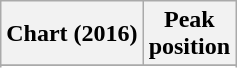<table class="wikitable sortable plainrowheaders" style="text-align:center">
<tr>
<th scope="col">Chart (2016)</th>
<th scope="col">Peak<br> position</th>
</tr>
<tr>
</tr>
<tr>
</tr>
</table>
